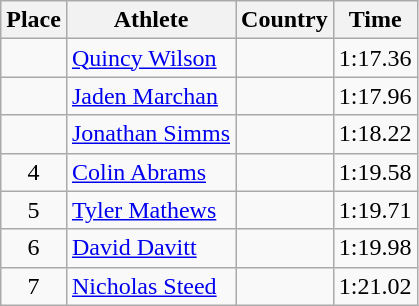<table class="wikitable">
<tr>
<th>Place</th>
<th>Athlete</th>
<th>Country</th>
<th>Time</th>
</tr>
<tr>
<td align=center></td>
<td><a href='#'>Quincy Wilson</a></td>
<td></td>
<td>1:17.36</td>
</tr>
<tr>
<td align=center></td>
<td><a href='#'>Jaden Marchan</a></td>
<td></td>
<td>1:17.96</td>
</tr>
<tr>
<td align=center></td>
<td><a href='#'>Jonathan Simms</a></td>
<td></td>
<td>1:18.22</td>
</tr>
<tr>
<td align=center>4</td>
<td><a href='#'>Colin Abrams</a></td>
<td></td>
<td>1:19.58</td>
</tr>
<tr>
<td align=center>5</td>
<td><a href='#'>Tyler Mathews</a></td>
<td></td>
<td>1:19.71</td>
</tr>
<tr>
<td align=center>6</td>
<td><a href='#'>David Davitt</a></td>
<td></td>
<td>1:19.98</td>
</tr>
<tr>
<td align=center>7</td>
<td><a href='#'>Nicholas Steed</a></td>
<td></td>
<td>1:21.02</td>
</tr>
</table>
